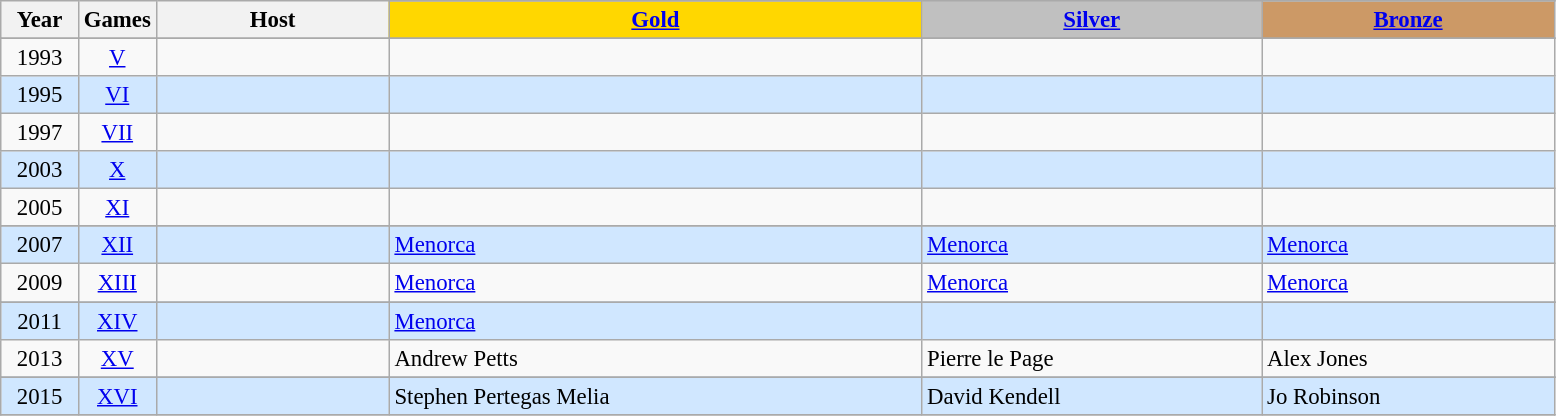<table class="wikitable" style="text-align: center; font-size:95%;">
<tr>
<th rowspan="2" style="width:5%;">Year</th>
<th rowspan="2" style="width:5%;">Games</th>
<th rowspan="2" style="width:15%;">Host</th>
</tr>
<tr>
<th style="background-color: gold"><a href='#'>Gold</a></th>
<th style="background-color: silver"><a href='#'>Silver</a></th>
<th style="background-color: #CC9966"><a href='#'>Bronze</a></th>
</tr>
<tr>
</tr>
<tr>
<td>1993</td>
<td align=center><a href='#'>V</a></td>
<td align="left"></td>
<td align= "left"></td>
<td align="left"></td>
<td align= "left"></td>
</tr>
<tr style="text-align:center; background:#d0e7ff;">
<td>1995</td>
<td align=center><a href='#'>VI</a></td>
<td align="left"></td>
<td align= "left"></td>
<td align= "left"></td>
<td align="left"></td>
</tr>
<tr>
<td>1997</td>
<td align=center><a href='#'>VII</a></td>
<td align= "left"></td>
<td align= "left"></td>
<td align= "left"></td>
<td align= "left"></td>
</tr>
<tr style="text-align:center; background:#d0e7ff;">
<td>2003</td>
<td align=center><a href='#'>X</a></td>
<td align= "left"></td>
<td align="left"></td>
<td align="left"></td>
<td align="left"></td>
</tr>
<tr>
<td>2005</td>
<td align=center><a href='#'>XI</a></td>
<td align="left"></td>
<td align="left"></td>
<td align="left"></td>
<td align="left"></td>
</tr>
<tr>
</tr>
<tr style="text-align:center; background:#d0e7ff;">
<td>2007</td>
<td align=center><a href='#'>XII</a></td>
<td align= "left"></td>
<td align= "left"> <a href='#'>Menorca</a></td>
<td align= "left"> <a href='#'>Menorca</a></td>
<td align= "left"> <a href='#'>Menorca</a></td>
</tr>
<tr>
<td>2009</td>
<td align=center><a href='#'>XIII</a></td>
<td align= "left"></td>
<td align= "left"> <a href='#'>Menorca</a></td>
<td align= "left"> <a href='#'>Menorca</a></td>
<td align= "left"> <a href='#'>Menorca</a></td>
</tr>
<tr>
</tr>
<tr style="text-align:center; background:#d0e7ff;">
<td>2011</td>
<td align=center><a href='#'>XIV</a></td>
<td align= "left"></td>
<td align= "left"> <a href='#'>Menorca</a></td>
<td align= "left"></td>
<td align= "left"></td>
</tr>
<tr>
<td>2013</td>
<td align=center><a href='#'>XV</a></td>
<td align= "left"></td>
<td align= "left">Andrew Petts <br>  </td>
<td align= "left">Pierre le Page <br> </td>
<td align= "left">Alex Jones <br></td>
</tr>
<tr>
</tr>
<tr style="text-align:center; background:#d0e7ff;">
<td>2015</td>
<td align=center><a href='#'>XVI</a></td>
<td align="left"></td>
<td align="left">Stephen Pertegas Melia <br> </td>
<td align= "left">David Kendell <br> </td>
<td align= "left">Jo Robinson <br> </td>
</tr>
<tr>
</tr>
</table>
